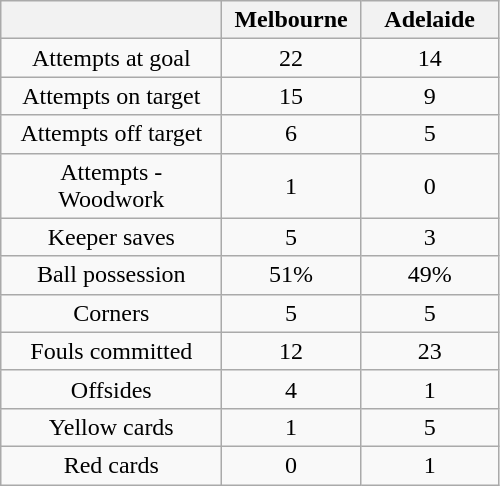<table class="wikitable" style="text-align: center">
<tr>
<th width=140></th>
<th width=85>Melbourne</th>
<th width=85>Adelaide</th>
</tr>
<tr>
<td>Attempts at goal</td>
<td>22</td>
<td>14</td>
</tr>
<tr>
<td>Attempts on target</td>
<td>15</td>
<td>9</td>
</tr>
<tr>
<td>Attempts off target</td>
<td>6</td>
<td>5</td>
</tr>
<tr>
<td>Attempts - Woodwork</td>
<td>1</td>
<td>0</td>
</tr>
<tr>
<td>Keeper saves</td>
<td>5</td>
<td>3</td>
</tr>
<tr>
<td>Ball possession</td>
<td>51%</td>
<td>49%</td>
</tr>
<tr>
<td>Corners</td>
<td>5</td>
<td>5</td>
</tr>
<tr>
<td>Fouls committed</td>
<td>12</td>
<td>23</td>
</tr>
<tr>
<td>Offsides</td>
<td>4</td>
<td>1</td>
</tr>
<tr>
<td>Yellow cards</td>
<td>1</td>
<td>5</td>
</tr>
<tr>
<td>Red cards</td>
<td>0</td>
<td>1</td>
</tr>
</table>
